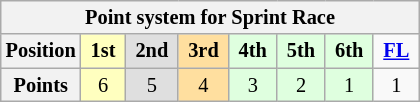<table class="wikitable" style="font-size:85%; text-align:center">
<tr>
<th colspan="8">Point system for Sprint Race</th>
</tr>
<tr>
<th>Position</th>
<td style="background:#ffffbf;"> <strong>1st</strong> </td>
<td style="background:#dfdfdf;"> <strong>2nd</strong> </td>
<td style="background:#ffdf9f;"> <strong>3rd</strong> </td>
<td style="background:#dfffdf;"> <strong>4th</strong> </td>
<td style="background:#dfffdf;"> <strong>5th</strong> </td>
<td style="background:#dfffdf;"> <strong>6th</strong> </td>
<td> <strong><a href='#'>FL</a></strong> </td>
</tr>
<tr>
<th>Points</th>
<td style="background:#ffffbf;">6</td>
<td style="background:#dfdfdf;">5</td>
<td style="background:#ffdf9f;">4</td>
<td style="background:#dfffdf;">3</td>
<td style="background:#dfffdf;">2</td>
<td style="background:#dfffdf;">1</td>
<td>1</td>
</tr>
</table>
